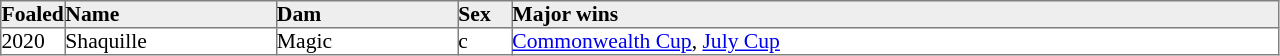<table border="1" cellpadding="0" style="border-collapse: collapse; font-size:90%">
<tr style="background:#eee;">
<td style="width:35px;"><strong>Foaled</strong></td>
<td style="width:140px;"><strong>Name</strong></td>
<td style="width:120px;"><strong>Dam</strong></td>
<td style="width:35px;"><strong>Sex</strong></td>
<td style="width:510px;"><strong>Major wins</strong></td>
</tr>
<tr>
<td>2020</td>
<td>Shaquille</td>
<td>Magic</td>
<td>c</td>
<td><a href='#'>Commonwealth Cup</a>, <a href='#'>July Cup</a></td>
</tr>
</table>
